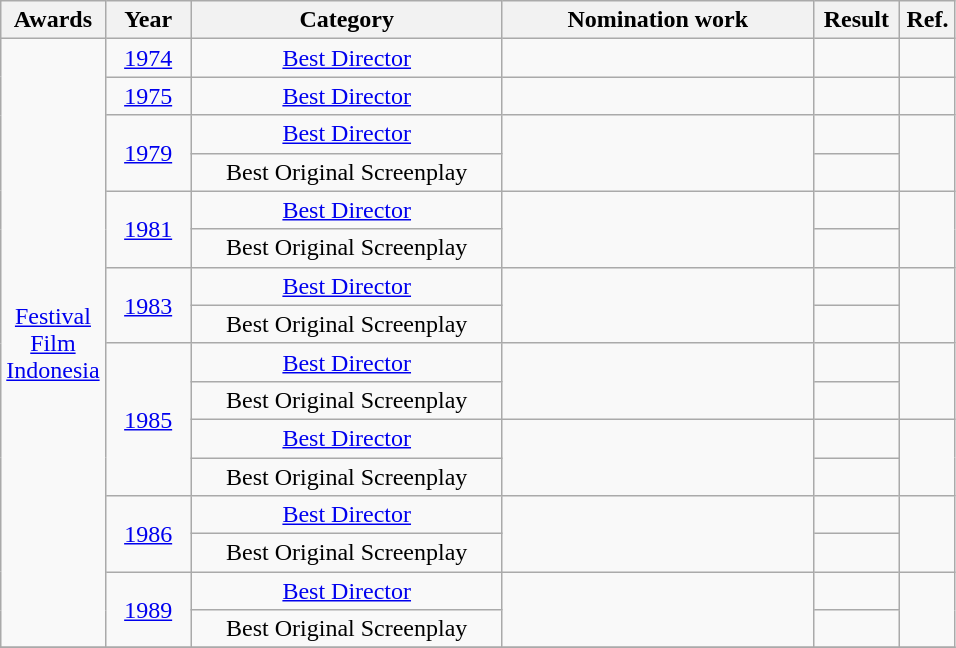<table class="wikitable" style="text-align: center;">
<tr>
<th style="width: 33px;">Awards</th>
<th style="width: 50px;">Year</th>
<th style="width: 200px;">Category</th>
<th style="width: 200px;">Nomination work</th>
<th style="width: 50px;">Result</th>
<th style="width: 30px;">Ref.</th>
</tr>
<tr>
<td rowspan= "16"><a href='#'>Festival Film Indonesia</a></td>
<td><a href='#'>1974</a></td>
<td><a href='#'>Best Director</a></td>
<td></td>
<td></td>
<td></td>
</tr>
<tr>
<td><a href='#'>1975</a></td>
<td><a href='#'>Best Director</a></td>
<td></td>
<td></td>
<td></td>
</tr>
<tr>
<td rowspan= "2"><a href='#'>1979</a></td>
<td><a href='#'>Best Director</a></td>
<td rowspan= "2"></td>
<td></td>
<td rowspan= "2"></td>
</tr>
<tr>
<td>Best Original Screenplay</td>
<td></td>
</tr>
<tr>
<td rowspan= "2"><a href='#'>1981</a></td>
<td><a href='#'>Best Director</a></td>
<td rowspan= "2"></td>
<td></td>
<td rowspan= "2"></td>
</tr>
<tr>
<td>Best Original Screenplay</td>
<td></td>
</tr>
<tr>
<td rowspan= "2"><a href='#'>1983</a></td>
<td><a href='#'>Best Director</a></td>
<td rowspan= "2"></td>
<td></td>
<td rowspan= "2"></td>
</tr>
<tr>
<td>Best Original Screenplay</td>
<td></td>
</tr>
<tr>
<td rowspan= "4"><a href='#'>1985</a></td>
<td><a href='#'>Best Director</a></td>
<td rowspan= "2"></td>
<td></td>
<td rowspan= "2"></td>
</tr>
<tr>
<td>Best Original Screenplay</td>
<td></td>
</tr>
<tr>
<td><a href='#'>Best Director</a></td>
<td rowspan= "2"></td>
<td></td>
<td rowspan= "2"></td>
</tr>
<tr>
<td>Best Original Screenplay</td>
<td></td>
</tr>
<tr>
<td rowspan= "2"><a href='#'>1986</a></td>
<td><a href='#'>Best Director</a></td>
<td rowspan= "2"></td>
<td></td>
<td rowspan= "2"></td>
</tr>
<tr>
<td>Best Original Screenplay</td>
<td></td>
</tr>
<tr>
<td rowspan= "2"><a href='#'>1989</a></td>
<td><a href='#'>Best Director</a></td>
<td rowspan= "2"></td>
<td></td>
<td rowspan= "2"></td>
</tr>
<tr>
<td>Best Original Screenplay</td>
<td></td>
</tr>
<tr>
</tr>
</table>
